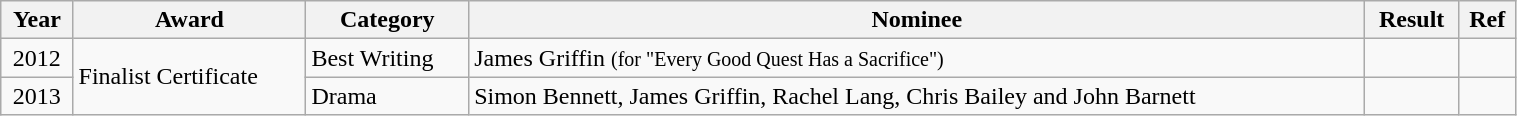<table class="wikitable" width="80%">
<tr>
<th>Year</th>
<th>Award</th>
<th>Category</th>
<th>Nominee</th>
<th>Result</th>
<th>Ref</th>
</tr>
<tr>
<td align="center">2012</td>
<td rowspan="2">Finalist Certificate</td>
<td>Best Writing</td>
<td>James Griffin <small>(for "Every Good Quest Has a Sacrifice")</small></td>
<td></td>
<td align="center"></td>
</tr>
<tr>
<td align="center">2013</td>
<td>Drama</td>
<td>Simon Bennett, James Griffin, Rachel Lang, Chris Bailey and John Barnett</td>
<td></td>
<td align="center"></td>
</tr>
</table>
